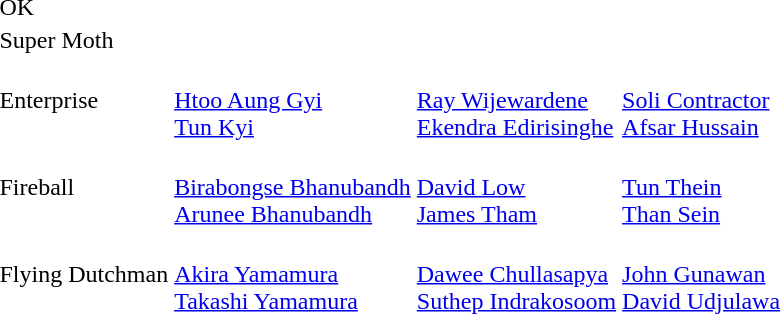<table>
<tr>
<td>OK<br></td>
<td></td>
<td></td>
<td></td>
</tr>
<tr>
<td>Super Moth<br></td>
<td></td>
<td></td>
<td></td>
</tr>
<tr>
<td>Enterprise<br></td>
<td><br><a href='#'>Htoo Aung Gyi</a><br><a href='#'>Tun Kyi</a></td>
<td><br><a href='#'>Ray Wijewardene</a><br><a href='#'>Ekendra Edirisinghe</a></td>
<td><br><a href='#'>Soli Contractor</a><br><a href='#'>Afsar Hussain</a></td>
</tr>
<tr>
<td>Fireball<br></td>
<td><br><a href='#'>Birabongse Bhanubandh</a><br><a href='#'>Arunee Bhanubandh</a></td>
<td><br><a href='#'>David Low</a><br><a href='#'>James Tham</a></td>
<td><br><a href='#'>Tun Thein</a><br><a href='#'>Than Sein</a></td>
</tr>
<tr>
<td>Flying Dutchman<br></td>
<td><br><a href='#'>Akira Yamamura</a><br><a href='#'>Takashi Yamamura</a></td>
<td><br><a href='#'>Dawee Chullasapya</a><br><a href='#'>Suthep Indrakosoom</a></td>
<td><br><a href='#'>John Gunawan</a><br><a href='#'>David Udjulawa</a></td>
</tr>
</table>
